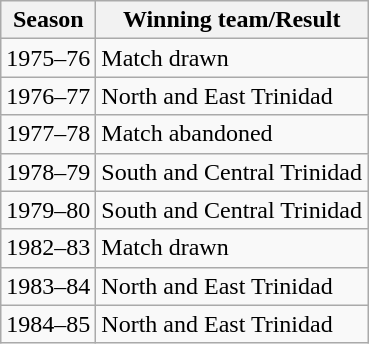<table class="wikitable">
<tr>
<th>Season</th>
<th>Winning team/Result</th>
</tr>
<tr>
<td>1975–76</td>
<td>Match drawn</td>
</tr>
<tr>
<td>1976–77</td>
<td>North and East Trinidad</td>
</tr>
<tr>
<td>1977–78</td>
<td>Match abandoned</td>
</tr>
<tr>
<td>1978–79</td>
<td>South and Central Trinidad</td>
</tr>
<tr>
<td>1979–80</td>
<td>South and Central Trinidad</td>
</tr>
<tr>
<td>1982–83</td>
<td>Match drawn</td>
</tr>
<tr>
<td>1983–84</td>
<td>North and East Trinidad</td>
</tr>
<tr>
<td>1984–85</td>
<td>North and East Trinidad</td>
</tr>
</table>
